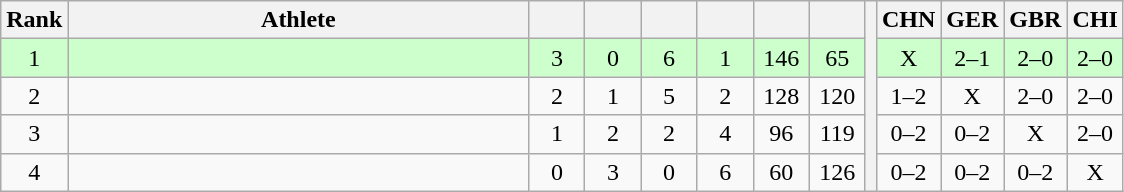<table class="wikitable" style="text-align:center">
<tr>
<th>Rank</th>
<th width=300>Athlete</th>
<th width=30></th>
<th width=30></th>
<th width=30></th>
<th width=30></th>
<th width=30></th>
<th width=30></th>
<th rowspan=5></th>
<th width=30>CHN</th>
<th width=30>GER</th>
<th width=30>GBR</th>
<th width=30>CHI</th>
</tr>
<tr style="background-color:#ccffcc;">
<td>1</td>
<td align=left></td>
<td>3</td>
<td>0</td>
<td>6</td>
<td>1</td>
<td>146</td>
<td>65</td>
<td>X</td>
<td>2–1</td>
<td>2–0</td>
<td>2–0</td>
</tr>
<tr>
<td>2</td>
<td align=left></td>
<td>2</td>
<td>1</td>
<td>5</td>
<td>2</td>
<td>128</td>
<td>120</td>
<td>1–2</td>
<td>X</td>
<td>2–0</td>
<td>2–0</td>
</tr>
<tr>
<td>3</td>
<td align=left></td>
<td>1</td>
<td>2</td>
<td>2</td>
<td>4</td>
<td>96</td>
<td>119</td>
<td>0–2</td>
<td>0–2</td>
<td>X</td>
<td>2–0</td>
</tr>
<tr>
<td>4</td>
<td align=left></td>
<td>0</td>
<td>3</td>
<td>0</td>
<td>6</td>
<td>60</td>
<td>126</td>
<td>0–2</td>
<td>0–2</td>
<td>0–2</td>
<td>X</td>
</tr>
</table>
